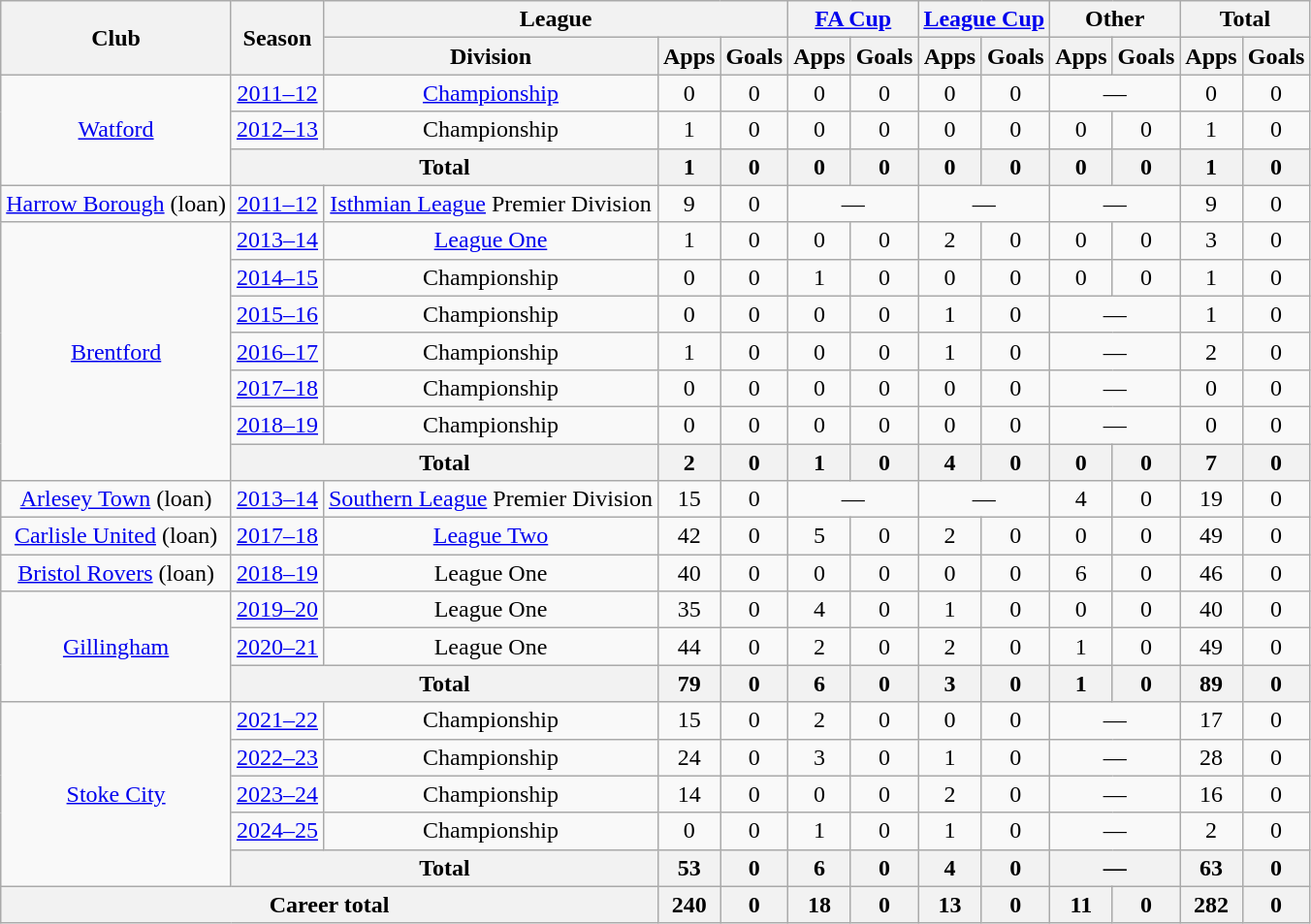<table class="wikitable" style="text-align: center">
<tr>
<th rowspan="2">Club</th>
<th rowspan="2">Season</th>
<th colspan="3">League</th>
<th colspan="2"><a href='#'>FA Cup</a></th>
<th colspan="2"><a href='#'>League Cup</a></th>
<th colspan="2">Other</th>
<th colspan="2">Total</th>
</tr>
<tr>
<th>Division</th>
<th>Apps</th>
<th>Goals</th>
<th>Apps</th>
<th>Goals</th>
<th>Apps</th>
<th>Goals</th>
<th>Apps</th>
<th>Goals</th>
<th>Apps</th>
<th>Goals</th>
</tr>
<tr>
<td rowspan="3"><a href='#'>Watford</a></td>
<td><a href='#'>2011–12</a></td>
<td><a href='#'>Championship</a></td>
<td>0</td>
<td>0</td>
<td>0</td>
<td>0</td>
<td>0</td>
<td>0</td>
<td colspan="2">—</td>
<td>0</td>
<td>0</td>
</tr>
<tr>
<td><a href='#'>2012–13</a></td>
<td>Championship</td>
<td>1</td>
<td>0</td>
<td>0</td>
<td>0</td>
<td>0</td>
<td>0</td>
<td>0</td>
<td>0</td>
<td>1</td>
<td>0</td>
</tr>
<tr>
<th colspan="2">Total</th>
<th>1</th>
<th>0</th>
<th>0</th>
<th>0</th>
<th>0</th>
<th>0</th>
<th>0</th>
<th>0</th>
<th>1</th>
<th>0</th>
</tr>
<tr>
<td><a href='#'>Harrow Borough</a> (loan)</td>
<td><a href='#'>2011–12</a></td>
<td><a href='#'>Isthmian League</a> Premier Division</td>
<td>9</td>
<td>0</td>
<td colspan="2">—</td>
<td colspan="2">—</td>
<td colspan="2">—</td>
<td>9</td>
<td>0</td>
</tr>
<tr>
<td rowspan="7"><a href='#'>Brentford</a></td>
<td><a href='#'>2013–14</a></td>
<td><a href='#'>League One</a></td>
<td>1</td>
<td>0</td>
<td>0</td>
<td>0</td>
<td>2</td>
<td>0</td>
<td>0</td>
<td>0</td>
<td>3</td>
<td>0</td>
</tr>
<tr>
<td><a href='#'>2014–15</a></td>
<td>Championship</td>
<td>0</td>
<td>0</td>
<td>1</td>
<td>0</td>
<td>0</td>
<td>0</td>
<td>0</td>
<td>0</td>
<td>1</td>
<td>0</td>
</tr>
<tr>
<td><a href='#'>2015–16</a></td>
<td>Championship</td>
<td>0</td>
<td>0</td>
<td>0</td>
<td>0</td>
<td>1</td>
<td>0</td>
<td colspan="2">—</td>
<td>1</td>
<td>0</td>
</tr>
<tr>
<td><a href='#'>2016–17</a></td>
<td>Championship</td>
<td>1</td>
<td>0</td>
<td>0</td>
<td>0</td>
<td>1</td>
<td>0</td>
<td colspan="2">—</td>
<td>2</td>
<td>0</td>
</tr>
<tr>
<td><a href='#'>2017–18</a></td>
<td>Championship</td>
<td>0</td>
<td>0</td>
<td>0</td>
<td>0</td>
<td>0</td>
<td>0</td>
<td colspan="2">—</td>
<td>0</td>
<td>0</td>
</tr>
<tr>
<td><a href='#'>2018–19</a></td>
<td>Championship</td>
<td>0</td>
<td>0</td>
<td>0</td>
<td>0</td>
<td>0</td>
<td>0</td>
<td colspan="2">—</td>
<td>0</td>
<td>0</td>
</tr>
<tr>
<th colspan="2">Total</th>
<th>2</th>
<th>0</th>
<th>1</th>
<th>0</th>
<th>4</th>
<th>0</th>
<th>0</th>
<th>0</th>
<th>7</th>
<th>0</th>
</tr>
<tr>
<td><a href='#'>Arlesey Town</a> (loan)</td>
<td><a href='#'>2013–14</a></td>
<td><a href='#'>Southern League</a> Premier Division</td>
<td>15</td>
<td>0</td>
<td colspan="2">—</td>
<td colspan="2">—</td>
<td>4</td>
<td>0</td>
<td>19</td>
<td>0</td>
</tr>
<tr>
<td><a href='#'>Carlisle United</a> (loan)</td>
<td><a href='#'>2017–18</a></td>
<td><a href='#'>League Two</a></td>
<td>42</td>
<td>0</td>
<td>5</td>
<td>0</td>
<td>2</td>
<td>0</td>
<td>0</td>
<td>0</td>
<td>49</td>
<td>0</td>
</tr>
<tr>
<td><a href='#'>Bristol Rovers</a> (loan)</td>
<td><a href='#'>2018–19</a></td>
<td>League One</td>
<td>40</td>
<td>0</td>
<td>0</td>
<td>0</td>
<td>0</td>
<td>0</td>
<td>6</td>
<td>0</td>
<td>46</td>
<td>0</td>
</tr>
<tr>
<td rowspan="3"><a href='#'>Gillingham</a></td>
<td><a href='#'>2019–20</a></td>
<td>League One</td>
<td>35</td>
<td>0</td>
<td>4</td>
<td>0</td>
<td>1</td>
<td>0</td>
<td>0</td>
<td>0</td>
<td>40</td>
<td>0</td>
</tr>
<tr>
<td><a href='#'>2020–21</a></td>
<td>League One</td>
<td>44</td>
<td>0</td>
<td>2</td>
<td>0</td>
<td>2</td>
<td>0</td>
<td>1</td>
<td>0</td>
<td>49</td>
<td>0</td>
</tr>
<tr>
<th colspan="2">Total</th>
<th>79</th>
<th>0</th>
<th>6</th>
<th>0</th>
<th>3</th>
<th>0</th>
<th>1</th>
<th>0</th>
<th>89</th>
<th>0</th>
</tr>
<tr>
<td rowspan=5><a href='#'>Stoke City</a></td>
<td><a href='#'>2021–22</a></td>
<td>Championship</td>
<td>15</td>
<td>0</td>
<td>2</td>
<td>0</td>
<td>0</td>
<td>0</td>
<td colspan="2">—</td>
<td>17</td>
<td>0</td>
</tr>
<tr>
<td><a href='#'>2022–23</a></td>
<td>Championship</td>
<td>24</td>
<td>0</td>
<td>3</td>
<td>0</td>
<td>1</td>
<td>0</td>
<td colspan="2">—</td>
<td>28</td>
<td>0</td>
</tr>
<tr>
<td><a href='#'>2023–24</a></td>
<td>Championship</td>
<td>14</td>
<td>0</td>
<td>0</td>
<td>0</td>
<td>2</td>
<td>0</td>
<td colspan="2">—</td>
<td>16</td>
<td>0</td>
</tr>
<tr>
<td><a href='#'>2024–25</a></td>
<td>Championship</td>
<td>0</td>
<td>0</td>
<td>1</td>
<td>0</td>
<td>1</td>
<td>0</td>
<td colspan="2">—</td>
<td>2</td>
<td>0</td>
</tr>
<tr>
<th colspan="2">Total</th>
<th>53</th>
<th>0</th>
<th>6</th>
<th>0</th>
<th>4</th>
<th>0</th>
<th colspan="2">—</th>
<th>63</th>
<th>0</th>
</tr>
<tr>
<th colspan="3">Career total</th>
<th>240</th>
<th>0</th>
<th>18</th>
<th>0</th>
<th>13</th>
<th>0</th>
<th>11</th>
<th>0</th>
<th>282</th>
<th>0</th>
</tr>
</table>
